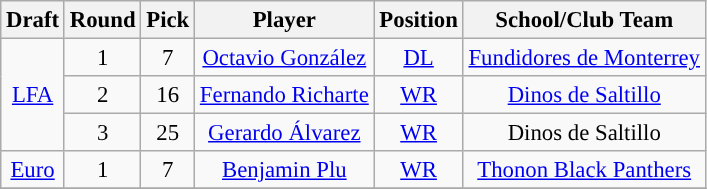<table class="wikitable" style="font-size: 95%;">
<tr>
<th scope="col">Draft</th>
<th scope="col">Round</th>
<th scope="col">Pick</th>
<th scope="col">Player</th>
<th scope="col">Position</th>
<th scope="col">School/Club Team</th>
</tr>
<tr align="center">
<td align=center rowspan="3"><a href='#'>LFA</a></td>
<td>1</td>
<td>7</td>
<td><a href='#'>Octavio González</a></td>
<td><a href='#'>DL</a></td>
<td><a href='#'>Fundidores de Monterrey</a></td>
</tr>
<tr align="center">
<td>2</td>
<td>16</td>
<td><a href='#'>Fernando Richarte</a></td>
<td><a href='#'>WR</a></td>
<td><a href='#'>Dinos de Saltillo</a></td>
</tr>
<tr align="center">
<td>3</td>
<td>25</td>
<td><a href='#'>Gerardo Álvarez</a></td>
<td><a href='#'>WR</a></td>
<td>Dinos de Saltillo</td>
</tr>
<tr align="center">
<td align=center><a href='#'>Euro</a></td>
<td>1</td>
<td>7</td>
<td><a href='#'>Benjamin Plu</a></td>
<td><a href='#'>WR</a></td>
<td><a href='#'>Thonon Black Panthers</a></td>
</tr>
<tr>
</tr>
</table>
